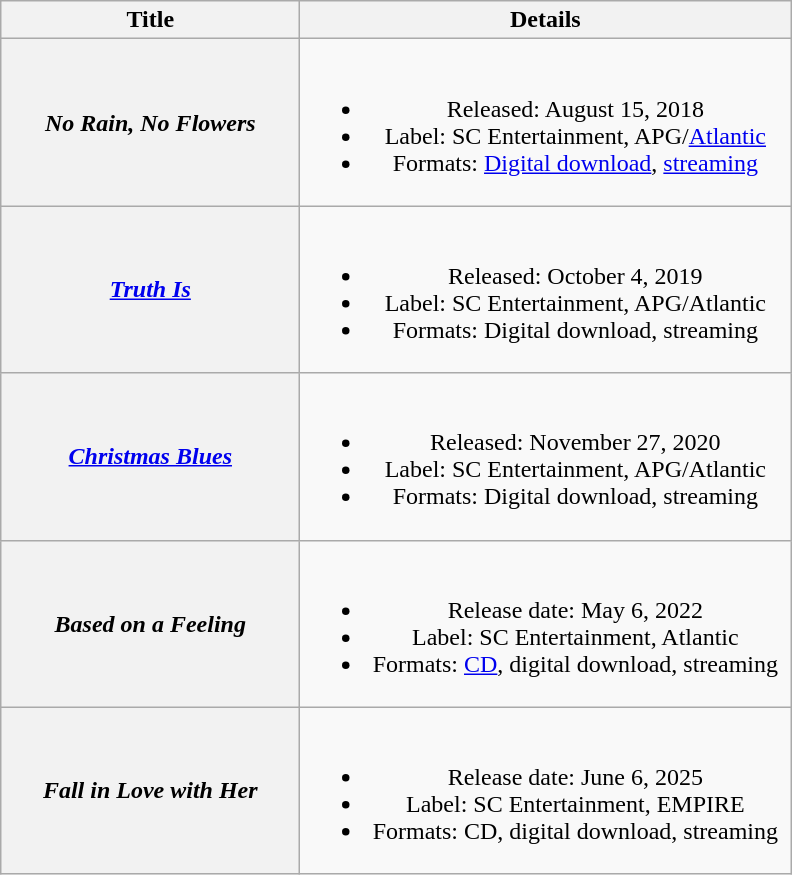<table class="wikitable plainrowheaders" style="text-align:center;">
<tr>
<th scope="col" rowspan="1" style="width:12em;">Title</th>
<th scope="col" rowspan="1" style="width:20em;">Details</th>
</tr>
<tr>
<th scope="row"><em>No Rain, No Flowers</em></th>
<td><br><ul><li>Released: August 15, 2018</li><li>Label: SC Entertainment, APG/<a href='#'>Atlantic</a></li><li>Formats: <a href='#'>Digital download</a>, <a href='#'>streaming</a></li></ul></td>
</tr>
<tr>
<th scope="row"><em><a href='#'>Truth Is</a></em></th>
<td><br><ul><li>Released: October 4, 2019</li><li>Label: SC Entertainment, APG/Atlantic</li><li>Formats: Digital download, streaming</li></ul></td>
</tr>
<tr>
<th scope="row"><em><a href='#'>Christmas Blues</a></em></th>
<td><br><ul><li>Released: November 27, 2020</li><li>Label: SC Entertainment, APG/Atlantic</li><li>Formats: Digital download, streaming</li></ul></td>
</tr>
<tr>
<th scope="row"><em>Based on a Feeling</em></th>
<td><br><ul><li>Release date: May 6, 2022</li><li>Label: SC Entertainment, Atlantic</li><li>Formats: <a href='#'>CD</a>, digital download, streaming</li></ul></td>
</tr>
<tr>
<th scope="row"><em>Fall in Love with Her</em></th>
<td><br><ul><li>Release date: June 6, 2025</li><li>Label: SC Entertainment, EMPIRE</li><li>Formats: CD, digital download, streaming</li></ul></td>
</tr>
</table>
